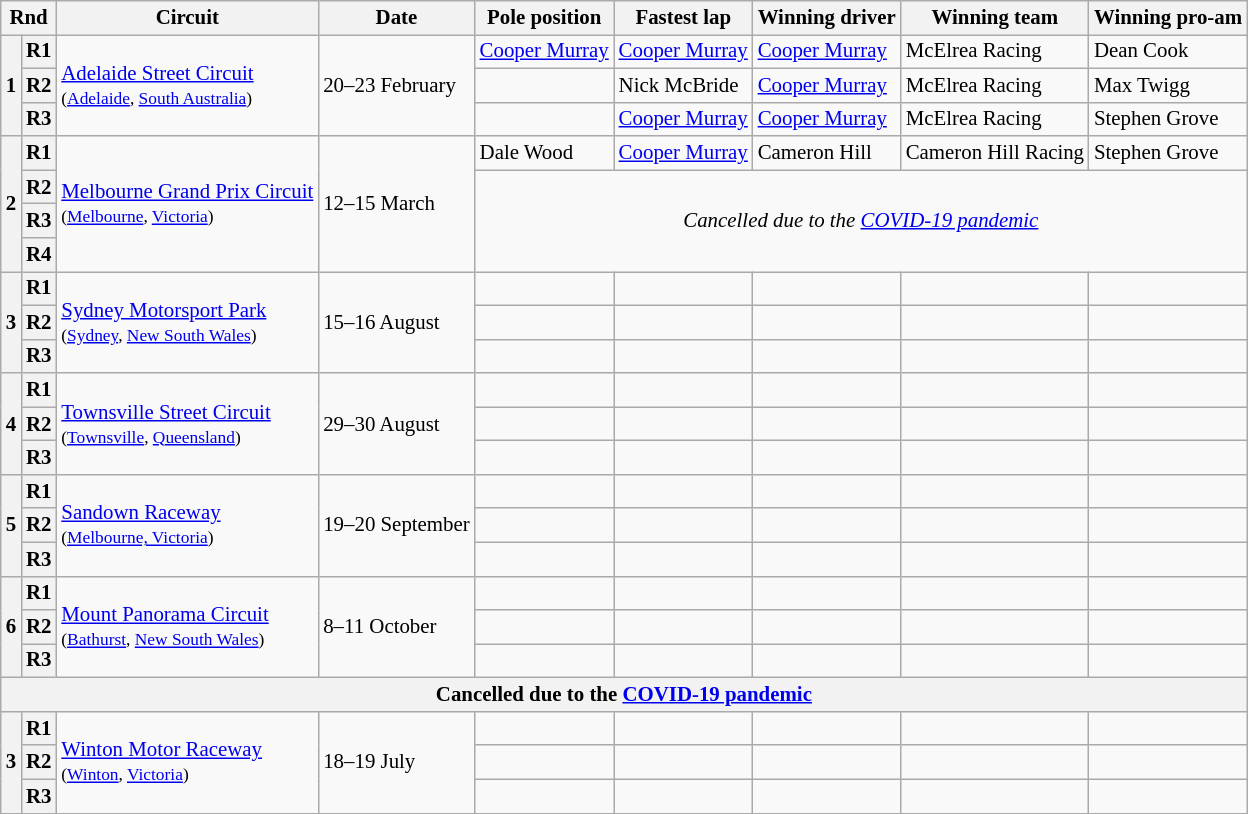<table class="wikitable" style="font-size: 87%;">
<tr>
<th colspan="2">Rnd</th>
<th>Circuit</th>
<th>Date</th>
<th>Pole position</th>
<th>Fastest lap</th>
<th>Winning driver</th>
<th>Winning team</th>
<th>Winning pro-am</th>
</tr>
<tr>
<th rowspan="3">1</th>
<th>R1</th>
<td rowspan="3"> <a href='#'>Adelaide Street Circuit</a><br><small>(<a href='#'>Adelaide</a>, <a href='#'>South Australia</a>)</small></td>
<td rowspan="3">20–23 February</td>
<td> <a href='#'>Cooper Murray</a></td>
<td> <a href='#'>Cooper Murray</a></td>
<td> <a href='#'>Cooper Murray</a></td>
<td>McElrea Racing</td>
<td> Dean Cook</td>
</tr>
<tr>
<th>R2</th>
<td></td>
<td> Nick McBride</td>
<td> <a href='#'>Cooper Murray</a></td>
<td>McElrea Racing</td>
<td> Max Twigg</td>
</tr>
<tr>
<th>R3</th>
<td></td>
<td> <a href='#'>Cooper Murray</a></td>
<td> <a href='#'>Cooper Murray</a></td>
<td>McElrea Racing</td>
<td> Stephen Grove</td>
</tr>
<tr>
<th rowspan="4">2</th>
<th>R1</th>
<td rowspan="4"> <a href='#'>Melbourne Grand Prix Circuit</a><br><small>(<a href='#'>Melbourne</a>, <a href='#'>Victoria</a>)</small></td>
<td rowspan="4">12–15 March</td>
<td> Dale Wood</td>
<td> <a href='#'>Cooper Murray</a></td>
<td> Cameron Hill</td>
<td>Cameron Hill Racing</td>
<td> Stephen Grove</td>
</tr>
<tr>
<th>R2</th>
<td rowspan=3 colspan=6 align="center"><em>Cancelled due to the <a href='#'>COVID-19 pandemic</a></em></td>
</tr>
<tr>
<th>R3</th>
</tr>
<tr>
<th>R4</th>
</tr>
<tr>
<th rowspan="3">3</th>
<th>R1</th>
<td rowspan="3"> <a href='#'>Sydney Motorsport Park</a><br><small>(<a href='#'>Sydney</a>, <a href='#'>New South Wales</a>)</small></td>
<td rowspan="3">15–16 August</td>
<td></td>
<td></td>
<td></td>
<td></td>
<td></td>
</tr>
<tr>
<th>R2</th>
<td></td>
<td></td>
<td></td>
<td></td>
<td></td>
</tr>
<tr>
<th>R3</th>
<td></td>
<td></td>
<td></td>
<td></td>
<td></td>
</tr>
<tr>
<th rowspan="3">4</th>
<th>R1</th>
<td rowspan="3"> <a href='#'>Townsville Street Circuit</a><br><small>(<a href='#'>Townsville</a>, <a href='#'>Queensland</a>)</small></td>
<td rowspan="3">29–30 August</td>
<td></td>
<td></td>
<td></td>
<td></td>
<td></td>
</tr>
<tr>
<th>R2</th>
<td></td>
<td></td>
<td></td>
<td></td>
<td></td>
</tr>
<tr>
<th>R3</th>
<td></td>
<td></td>
<td></td>
<td></td>
<td></td>
</tr>
<tr>
<th rowspan="3">5</th>
<th>R1</th>
<td rowspan="3"> <a href='#'>Sandown Raceway</a><br><small>(<a href='#'>Melbourne, Victoria</a>)</small></td>
<td rowspan="3">19–20 September</td>
<td></td>
<td></td>
<td></td>
<td></td>
<td></td>
</tr>
<tr>
<th>R2</th>
<td></td>
<td></td>
<td></td>
<td></td>
<td></td>
</tr>
<tr>
<th>R3</th>
<td></td>
<td></td>
<td></td>
<td></td>
<td></td>
</tr>
<tr>
<th rowspan="3">6</th>
<th>R1</th>
<td rowspan="3"> <a href='#'>Mount Panorama Circuit</a><br><small>(<a href='#'>Bathurst</a>, <a href='#'>New South Wales</a>)</small></td>
<td rowspan="3">8–11 October</td>
<td></td>
<td></td>
<td></td>
<td></td>
<td></td>
</tr>
<tr>
<th>R2</th>
<td></td>
<td></td>
<td></td>
<td></td>
<td></td>
</tr>
<tr>
<th>R3</th>
<td></td>
<td></td>
<td></td>
<td></td>
<td></td>
</tr>
<tr>
<th colspan="9">Cancelled due to the <a href='#'>COVID-19 pandemic</a></th>
</tr>
<tr>
<th rowspan="3">3</th>
<th>R1</th>
<td rowspan="3"> <a href='#'>Winton Motor Raceway  </a><br><small>(<a href='#'>Winton</a>, <a href='#'>Victoria</a>)</small></td>
<td rowspan="3">18–19 July</td>
<td></td>
<td></td>
<td></td>
<td></td>
<td></td>
</tr>
<tr>
<th>R2</th>
<td></td>
<td></td>
<td></td>
<td></td>
<td></td>
</tr>
<tr>
<th>R3</th>
<td></td>
<td></td>
<td></td>
<td></td>
<td></td>
</tr>
<tr>
</tr>
</table>
